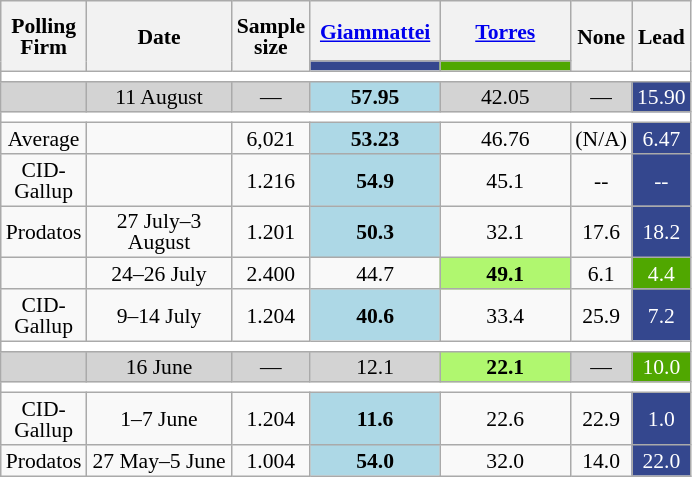<table class="wikitable sortable" style="text-align:center;font-size:90%;line-height:14px;">
<tr style="height:40px;">
<th style="width:50px;" rowspan="2">Polling Firm</th>
<th style="width:90px;" rowspan="2">Date</th>
<th style="width:30px;" rowspan="2">Sample size</th>
<th class="unsortable" style="width:80px;"><a href='#'>Giammattei</a><br></th>
<th class="unsortable" style="width:80px;"><a href='#'>Torres</a><br></th>
<th style="width:30px;" rowspan="2">None</th>
<th style="width:30px;" rowspan="2">Lead</th>
</tr>
<tr>
<th style="background:#34478E;"></th>
<th style="background:#50A700;"></th>
</tr>
<tr>
<td colspan="7" style="background:white"></td>
</tr>
<tr style="background:lightgray;">
<td></td>
<td>11 August</td>
<td>—</td>
<td style="background:lightblue;"><strong>57.95</strong></td>
<td>42.05</td>
<td>—</td>
<td style="background:#34478E; color:white;">15.90</td>
</tr>
<tr>
<td colspan="7" style="background:white"></td>
</tr>
<tr>
<td>Average</td>
<td></td>
<td>6,021</td>
<td style="background:lightblue;"><strong>53.23</strong></td>
<td>46.76</td>
<td>(N/A)</td>
<td style="background:#34478E; color:white;">6.47</td>
</tr>
<tr>
<td>CID-Gallup</td>
<td></td>
<td>1.216</td>
<td style="background:lightblue;"><strong>54.9</strong></td>
<td>45.1</td>
<td>--</td>
<td style="background:#34478E; color:white;">--</td>
</tr>
<tr>
<td>Prodatos</td>
<td>27 July–3 August</td>
<td>1.201</td>
<td style="background:lightblue;"><strong>50.3</strong></td>
<td>32.1</td>
<td>17.6</td>
<td style="background:#34478E; color:white;">18.2</td>
</tr>
<tr>
<td></td>
<td>24–26 July</td>
<td>2.400</td>
<td>44.7</td>
<td style="background:#b0f76f;"><strong>49.1</strong></td>
<td>6.1</td>
<td style="background:#50A700; color:white;">4.4</td>
</tr>
<tr>
<td>CID-Gallup</td>
<td>9–14 July</td>
<td>1.204</td>
<td style="background:lightblue;"><strong>40.6</strong></td>
<td>33.4</td>
<td>25.9</td>
<td style="background:#34478E; color:white;">7.2</td>
</tr>
<tr>
<td colspan="7" style="background:white"></td>
</tr>
<tr style="background:lightgray;">
<td></td>
<td>16 June</td>
<td>—</td>
<td>12.1</td>
<td style="background:#b0f76f;"><strong>22.1</strong></td>
<td>—</td>
<td style="background:#50A700; color:white;">10.0</td>
</tr>
<tr>
<td colspan="7" style="background:white"></td>
</tr>
<tr>
<td>CID-Gallup</td>
<td>1–7 June</td>
<td>1.204</td>
<td style="background:lightblue;"><strong>11.6</strong></td>
<td>22.6</td>
<td>22.9</td>
<td style="background:#34478E; color:white;">1.0</td>
</tr>
<tr>
<td>Prodatos</td>
<td>27 May–5 June</td>
<td>1.004</td>
<td style="background:lightblue;"><strong>54.0</strong></td>
<td>32.0</td>
<td>14.0</td>
<td style="background:#34478E; color:white;">22.0</td>
</tr>
</table>
